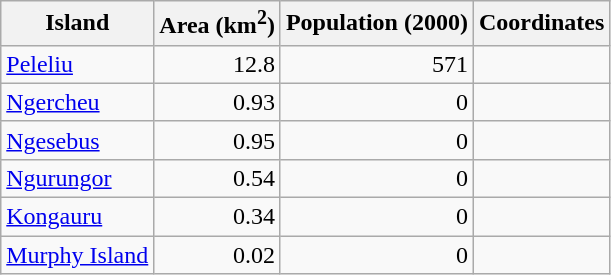<table class="wikitable sortable">
<tr>
<th>Island</th>
<th>Area (km<sup>2</sup>)</th>
<th>Population (2000)</th>
<th>Coordinates</th>
</tr>
<tr>
<td><a href='#'>Peleliu</a></td>
<td align="right">12.8</td>
<td align="right">571</td>
<td></td>
</tr>
<tr>
<td><a href='#'>Ngercheu</a></td>
<td align="right">0.93</td>
<td align="right">0</td>
<td></td>
</tr>
<tr>
<td><a href='#'>Ngesebus</a></td>
<td align="right">0.95</td>
<td align="right">0</td>
<td></td>
</tr>
<tr>
<td><a href='#'>Ngurungor</a></td>
<td align="right">0.54</td>
<td align="right">0</td>
<td></td>
</tr>
<tr>
<td><a href='#'>Kongauru</a></td>
<td align="right">0.34</td>
<td align="right">0</td>
<td></td>
</tr>
<tr>
<td><a href='#'>Murphy Island</a></td>
<td align="right">0.02</td>
<td align="right">0</td>
<td></td>
</tr>
</table>
